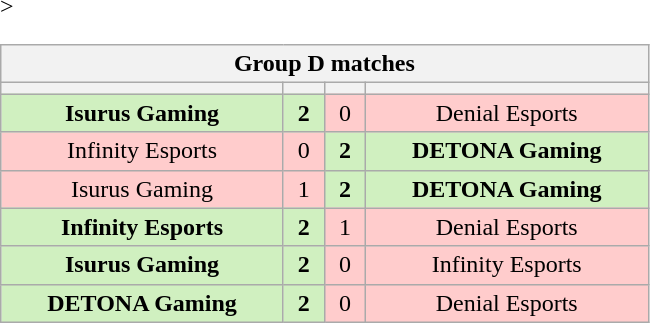<table class="wikitable" style="text-align: center">
<tr>
<th colspan=4>Group D matches</th>
</tr>
<tr <noinclude>>
<th width="181px"></th>
<th width="20px"></th>
<th width="20px"></th>
<th width="181px"></noinclude></th>
</tr>
<tr>
<td style="background: #D0F0C0;"><strong>Isurus Gaming</strong></td>
<td style="background: #D0F0C0;"><strong>2</strong></td>
<td style="background: #FFCCCC;">0</td>
<td style="background: #FFCCCC;">Denial Esports</td>
</tr>
<tr>
<td style="background: #FFCCCC;">Infinity Esports</td>
<td style="background: #FFCCCC;">0</td>
<td style="background: #D0F0C0;"><strong>2</strong></td>
<td style="background: #D0F0C0;"><strong>DETONA Gaming</strong></td>
</tr>
<tr>
<td style="background: #FFCCCC;">Isurus Gaming</td>
<td style="background: #FFCCCC;">1</td>
<td style="background: #D0F0C0;"><strong>2</strong></td>
<td style="background: #D0F0C0;"><strong>DETONA Gaming</strong></td>
</tr>
<tr>
<td style="background: #D0F0C0;"><strong>Infinity Esports</strong></td>
<td style="background: #D0F0C0;"><strong>2</strong></td>
<td style="background: #FFCCCC;">1</td>
<td style="background: #FFCCCC;">Denial Esports</td>
</tr>
<tr>
<td style="background: #D0F0C0;"><strong>Isurus Gaming</strong></td>
<td style="background: #D0F0C0;"><strong>2</strong></td>
<td style="background: #FFCCCC;">0</td>
<td style="background: #FFCCCC;">Infinity Esports</td>
</tr>
<tr>
<td style="background: #D0F0C0;"><strong>DETONA Gaming</strong></td>
<td style="background: #D0F0C0;"><strong>2</strong></td>
<td style="background: #FFCCCC;">0</td>
<td style="background: #FFCCCC;">Denial Esports</td>
</tr>
</table>
